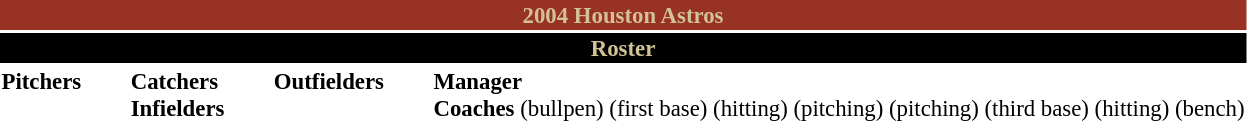<table class="toccolours" style="font-size: 95%;">
<tr>
<th colspan="10" style="background:#983222; color:#d2c295; text-align:center;">2004 Houston Astros</th>
</tr>
<tr>
<td colspan="10" style="background:#000; color:#d2c295; text-align:center;"><strong>Roster</strong></td>
</tr>
<tr>
<td valign="top"><strong>Pitchers</strong><br>





















</td>
<td width="25px"></td>
<td valign="top"><strong>Catchers</strong><br>


<strong>Infielders</strong>








</td>
<td width="25px"></td>
<td valign="top"><strong>Outfielders</strong><br>





</td>
<td width="25px"></td>
<td valign="top"><strong>Manager</strong><br>

<strong>Coaches</strong>
(bullpen)
 (first base)
 (hitting)
 (pitching)
 (pitching)
 (third base)
 (hitting)
 (bench)</td>
</tr>
</table>
